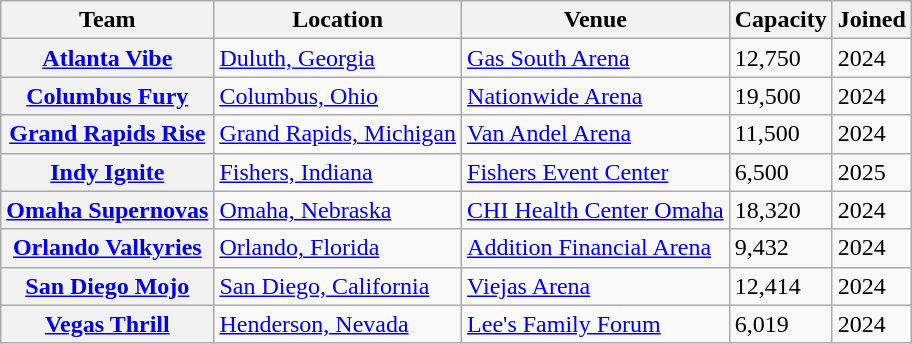<table class="wikitable sortable plainrowheaders">
<tr>
<th scope="col">Team</th>
<th scope="col" class="unsortable">Location</th>
<th scope="col" class="unsortable">Venue</th>
<th scope="col">Capacity</th>
<th scope="col">Joined</th>
</tr>
<tr>
<th scope="row"><a href='#'>Atlanta Vibe</a></th>
<td><a href='#'>Duluth, Georgia</a></td>
<td><a href='#'>Gas South Arena</a></td>
<td>12,750</td>
<td>2024</td>
</tr>
<tr>
<th scope="row"><a href='#'>Columbus Fury</a></th>
<td><a href='#'>Columbus, Ohio</a></td>
<td><a href='#'>Nationwide Arena</a></td>
<td>19,500</td>
<td>2024</td>
</tr>
<tr>
<th scope="row"><a href='#'>Grand Rapids Rise</a></th>
<td><a href='#'>Grand Rapids, Michigan</a></td>
<td><a href='#'>Van Andel Arena</a></td>
<td>11,500</td>
<td>2024</td>
</tr>
<tr>
<th scope="row"><a href='#'>Indy Ignite</a></th>
<td><a href='#'>Fishers, Indiana</a></td>
<td><a href='#'>Fishers Event Center</a></td>
<td>6,500</td>
<td>2025</td>
</tr>
<tr>
<th scope="row"><a href='#'>Omaha Supernovas</a></th>
<td><a href='#'>Omaha, Nebraska</a></td>
<td><a href='#'>CHI Health Center Omaha</a></td>
<td>18,320</td>
<td>2024</td>
</tr>
<tr>
<th scope="row"><a href='#'>Orlando Valkyries</a></th>
<td><a href='#'>Orlando, Florida</a></td>
<td><a href='#'>Addition Financial Arena</a></td>
<td>9,432</td>
<td>2024</td>
</tr>
<tr>
<th scope="row"><a href='#'>San Diego Mojo</a></th>
<td><a href='#'>San Diego, California</a></td>
<td><a href='#'>Viejas Arena</a></td>
<td>12,414</td>
<td>2024</td>
</tr>
<tr>
<th scope="row"><a href='#'>Vegas Thrill</a></th>
<td><a href='#'>Henderson, Nevada</a></td>
<td><a href='#'>Lee's Family Forum</a></td>
<td>6,019</td>
<td>2024</td>
</tr>
</table>
